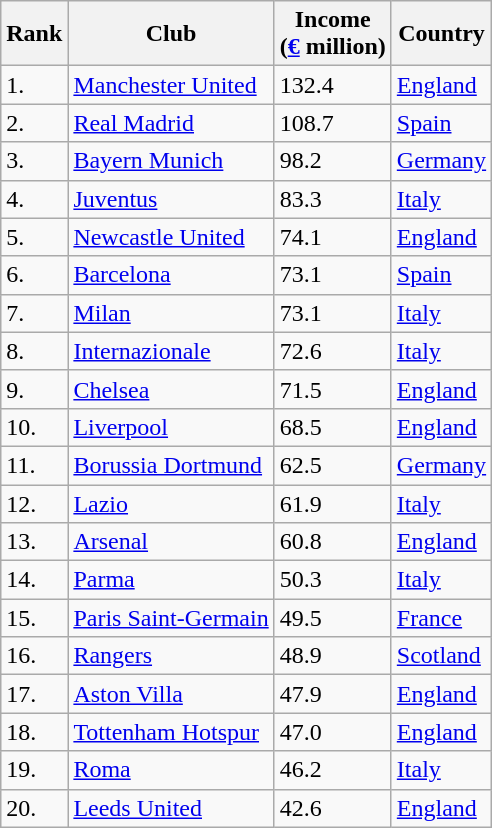<table class="wikitable sortable">
<tr>
<th>Rank</th>
<th>Club</th>
<th>Income <br>(<a href='#'>€</a> million)</th>
<th>Country</th>
</tr>
<tr 1>
<td>1.</td>
<td><a href='#'>Manchester United</a></td>
<td>132.4</td>
<td> <a href='#'>England</a></td>
</tr>
<tr>
<td>2.</td>
<td><a href='#'>Real Madrid</a></td>
<td>108.7</td>
<td> <a href='#'>Spain</a></td>
</tr>
<tr>
<td>3.</td>
<td><a href='#'>Bayern Munich</a></td>
<td>98.2</td>
<td> <a href='#'>Germany</a></td>
</tr>
<tr>
<td>4.</td>
<td><a href='#'>Juventus</a></td>
<td>83.3</td>
<td> <a href='#'>Italy</a></td>
</tr>
<tr>
<td>5.</td>
<td><a href='#'>Newcastle United</a></td>
<td>74.1</td>
<td> <a href='#'>England</a></td>
</tr>
<tr>
<td>6.</td>
<td><a href='#'>Barcelona</a></td>
<td>73.1</td>
<td> <a href='#'>Spain</a></td>
</tr>
<tr>
<td>7.</td>
<td><a href='#'>Milan</a></td>
<td>73.1</td>
<td> <a href='#'>Italy</a></td>
</tr>
<tr>
<td>8.</td>
<td><a href='#'>Internazionale</a></td>
<td>72.6</td>
<td> <a href='#'>Italy</a></td>
</tr>
<tr>
<td>9.</td>
<td><a href='#'>Chelsea</a></td>
<td>71.5</td>
<td> <a href='#'>England</a></td>
</tr>
<tr>
<td>10.</td>
<td><a href='#'>Liverpool</a></td>
<td>68.5</td>
<td> <a href='#'>England</a></td>
</tr>
<tr>
<td>11.</td>
<td><a href='#'>Borussia Dortmund</a></td>
<td>62.5</td>
<td> <a href='#'>Germany</a></td>
</tr>
<tr>
<td>12.</td>
<td><a href='#'>Lazio</a></td>
<td>61.9</td>
<td> <a href='#'>Italy</a></td>
</tr>
<tr>
<td>13.</td>
<td><a href='#'>Arsenal</a></td>
<td>60.8</td>
<td> <a href='#'>England</a></td>
</tr>
<tr>
<td>14.</td>
<td><a href='#'>Parma</a></td>
<td>50.3</td>
<td> <a href='#'>Italy</a></td>
</tr>
<tr>
<td>15.</td>
<td><a href='#'>Paris Saint-Germain</a></td>
<td>49.5</td>
<td> <a href='#'>France</a></td>
</tr>
<tr>
<td>16.</td>
<td><a href='#'>Rangers</a></td>
<td>48.9</td>
<td> <a href='#'>Scotland</a></td>
</tr>
<tr>
<td>17.</td>
<td><a href='#'>Aston Villa</a></td>
<td>47.9</td>
<td> <a href='#'>England</a></td>
</tr>
<tr>
<td>18.</td>
<td><a href='#'>Tottenham Hotspur</a></td>
<td>47.0</td>
<td> <a href='#'>England</a></td>
</tr>
<tr>
<td>19.</td>
<td><a href='#'>Roma</a></td>
<td>46.2</td>
<td> <a href='#'>Italy</a></td>
</tr>
<tr>
<td>20.</td>
<td><a href='#'>Leeds United</a></td>
<td>42.6</td>
<td> <a href='#'>England</a></td>
</tr>
</table>
